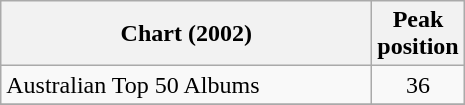<table class="wikitable sortable" border="1">
<tr>
<th scope="col" style="width:15em;">Chart (2002)</th>
<th scope="col">Peak<br>position</th>
</tr>
<tr>
<td>Australian Top 50 Albums</td>
<td style="text-align:center;">36</td>
</tr>
<tr>
</tr>
</table>
